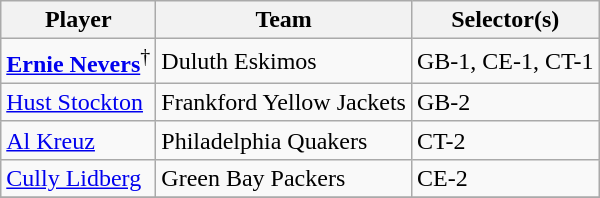<table class="wikitable" style="text-align:left;">
<tr>
<th>Player</th>
<th>Team</th>
<th>Selector(s)</th>
</tr>
<tr>
<td><strong><a href='#'>Ernie Nevers</a></strong><sup>†</sup></td>
<td>Duluth Eskimos</td>
<td>GB-1, CE-1, CT-1</td>
</tr>
<tr>
<td><a href='#'>Hust Stockton</a></td>
<td>Frankford Yellow Jackets</td>
<td>GB-2</td>
</tr>
<tr>
<td><a href='#'>Al Kreuz</a></td>
<td>Philadelphia Quakers</td>
<td>CT-2</td>
</tr>
<tr>
<td><a href='#'>Cully Lidberg</a></td>
<td>Green Bay Packers</td>
<td>CE-2</td>
</tr>
<tr>
</tr>
</table>
